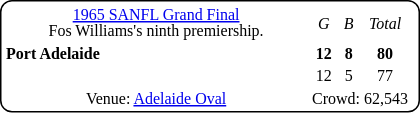<table style="margin-right:4px; margin-top:8px; margin-left:4px; float:right; border:1px #000 solid; border-radius:8px; background:#fff; font-family:Verdana; font-size:8pt; text-align:center;">
<tr>
<td width="200"><a href='#'>1965 SANFL Grand Final</a><br>Fos Williams's ninth premiership.</td>
<td><em>G</em></td>
<td><em>B</em></td>
<td><em>Total</em></td>
</tr>
<tr>
<td style="text-align:left"><strong>Port Adelaide</strong></td>
<td><strong>12</strong></td>
<td><strong>8</strong></td>
<td><strong>80</strong></td>
</tr>
<tr>
<td style="text-align:left"></td>
<td>12</td>
<td>5</td>
<td>77</td>
</tr>
<tr>
<td>Venue: <a href='#'>Adelaide Oval</a></td>
<td colspan=3>Crowd: 62,543</td>
<td colspan=3></td>
</tr>
</table>
